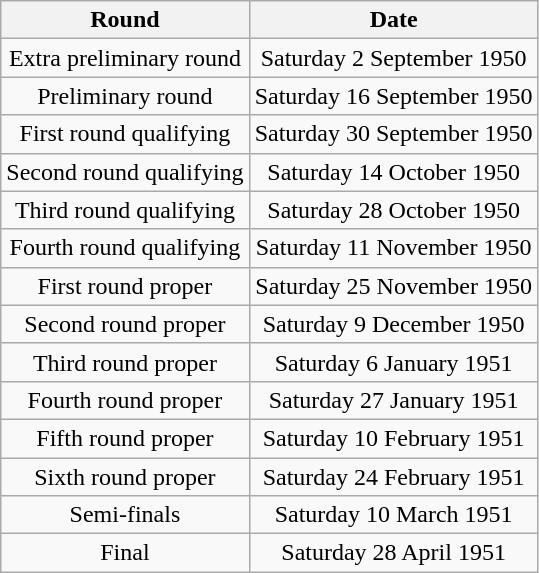<table class="wikitable" style="text-align: center">
<tr>
<th>Round</th>
<th>Date</th>
</tr>
<tr>
<td>Extra preliminary round</td>
<td>Saturday 2 September 1950</td>
</tr>
<tr>
<td>Preliminary round</td>
<td>Saturday 16 September 1950</td>
</tr>
<tr>
<td>First round qualifying</td>
<td>Saturday 30 September 1950</td>
</tr>
<tr>
<td>Second round qualifying</td>
<td>Saturday 14 October 1950</td>
</tr>
<tr>
<td>Third round qualifying</td>
<td>Saturday 28 October 1950</td>
</tr>
<tr>
<td>Fourth round qualifying</td>
<td>Saturday 11 November 1950</td>
</tr>
<tr>
<td>First round proper</td>
<td>Saturday 25 November 1950</td>
</tr>
<tr>
<td>Second round proper</td>
<td>Saturday 9 December 1950</td>
</tr>
<tr>
<td>Third round proper</td>
<td>Saturday 6 January 1951</td>
</tr>
<tr>
<td>Fourth round proper</td>
<td>Saturday 27 January 1951</td>
</tr>
<tr>
<td>Fifth round proper</td>
<td>Saturday 10 February 1951</td>
</tr>
<tr>
<td>Sixth round proper</td>
<td>Saturday 24 February 1951</td>
</tr>
<tr>
<td>Semi-finals</td>
<td>Saturday 10 March 1951</td>
</tr>
<tr>
<td>Final</td>
<td>Saturday 28 April 1951</td>
</tr>
</table>
